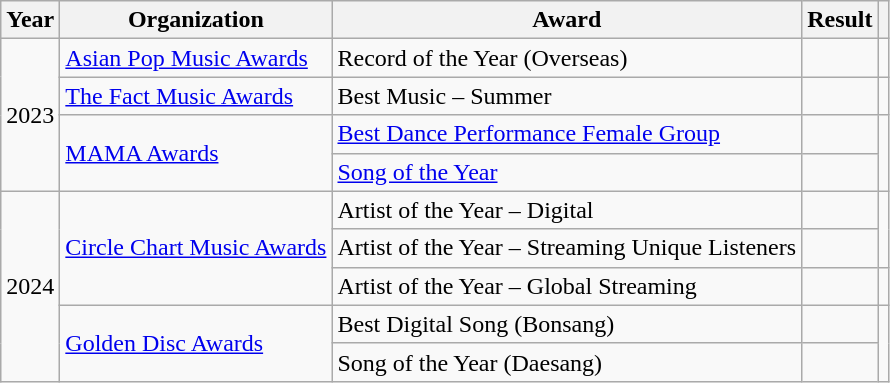<table class="wikitable plainrowheaders">
<tr align=center>
<th scope="col">Year</th>
<th scope="col">Organization</th>
<th scope="col">Award</th>
<th scope="col">Result</th>
<th scope="col"></th>
</tr>
<tr>
<td align="center" rowspan="4">2023</td>
<td><a href='#'>Asian Pop Music Awards</a></td>
<td>Record of the Year (Overseas)</td>
<td></td>
<td align="center"></td>
</tr>
<tr>
<td><a href='#'>The Fact Music Awards</a></td>
<td>Best Music – Summer</td>
<td></td>
<td align="center"></td>
</tr>
<tr>
<td rowspan="2"><a href='#'>MAMA Awards</a></td>
<td><a href='#'>Best Dance Performance Female Group</a></td>
<td></td>
<td style="text-align:center" rowspan="2"></td>
</tr>
<tr>
<td><a href='#'>Song of the Year</a></td>
<td></td>
</tr>
<tr>
<td align="center" rowspan="5">2024</td>
<td rowspan="3"><a href='#'>Circle Chart Music Awards</a></td>
<td>Artist of the Year – Digital</td>
<td></td>
<td rowspan="2" align="center"></td>
</tr>
<tr>
<td>Artist of the Year – Streaming Unique Listeners</td>
<td></td>
</tr>
<tr>
<td>Artist of the Year – Global Streaming</td>
<td></td>
<td align="center"></td>
</tr>
<tr>
<td rowspan="2"><a href='#'>Golden Disc Awards</a></td>
<td>Best Digital Song (Bonsang)</td>
<td></td>
<td rowspan="2" align="center"></td>
</tr>
<tr>
<td>Song of the Year (Daesang)</td>
<td></td>
</tr>
</table>
